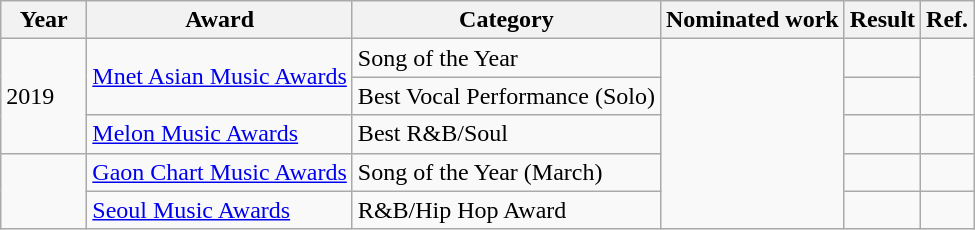<table class="wikitable">
<tr>
<th style="width:50px;">Year</th>
<th>Award</th>
<th>Category</th>
<th>Nominated work</th>
<th>Result</th>
<th>Ref.</th>
</tr>
<tr>
<td rowspan="3">2019</td>
<td rowspan="2"><a href='#'>Mnet Asian Music Awards</a></td>
<td>Song of the Year</td>
<td rowspan="5"></td>
<td></td>
<td rowspan="2"></td>
</tr>
<tr>
<td>Best Vocal Performance (Solo)</td>
<td></td>
</tr>
<tr>
<td><a href='#'>Melon Music Awards</a></td>
<td>Best R&B/Soul</td>
<td></td>
<td></td>
</tr>
<tr>
<td rowspan="2"></td>
<td><a href='#'>Gaon Chart Music Awards</a></td>
<td>Song of the Year (March)</td>
<td></td>
<td></td>
</tr>
<tr>
<td rowspan="1"><a href='#'>Seoul Music Awards</a></td>
<td>R&B/Hip Hop Award</td>
<td></td>
<td rowspan="1"></td>
</tr>
</table>
